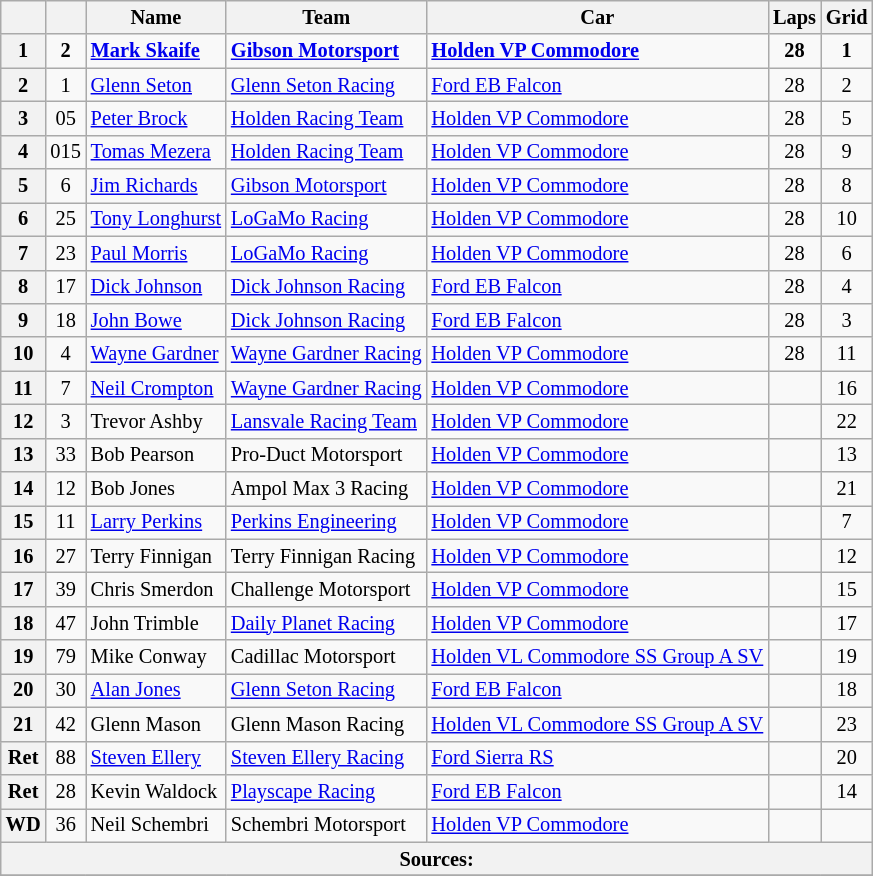<table class="wikitable" style="font-size: 85%">
<tr>
<th></th>
<th></th>
<th>Name</th>
<th>Team</th>
<th>Car</th>
<th>Laps</th>
<th>Grid</th>
</tr>
<tr>
<th>1</th>
<td align="center"><strong>2</strong></td>
<td> <strong><a href='#'>Mark Skaife</a></strong></td>
<td><strong><a href='#'>Gibson Motorsport</a></strong></td>
<td><strong><a href='#'>Holden VP Commodore</a></strong></td>
<td align="center"><strong>28</strong></td>
<td align="center"><strong>1</strong></td>
</tr>
<tr>
<th>2</th>
<td align="center">1</td>
<td> <a href='#'>Glenn Seton</a></td>
<td><a href='#'>Glenn Seton Racing</a></td>
<td><a href='#'>Ford EB Falcon</a></td>
<td align="center">28</td>
<td align="center">2</td>
</tr>
<tr>
<th>3</th>
<td align="center">05</td>
<td> <a href='#'>Peter Brock</a></td>
<td><a href='#'>Holden Racing Team</a></td>
<td><a href='#'>Holden VP Commodore</a></td>
<td align="center">28</td>
<td align="center">5</td>
</tr>
<tr>
<th>4</th>
<td align="center">015</td>
<td> <a href='#'>Tomas Mezera</a></td>
<td><a href='#'>Holden Racing Team</a></td>
<td><a href='#'>Holden VP Commodore</a></td>
<td align="center">28</td>
<td align="center">9</td>
</tr>
<tr>
<th>5</th>
<td align="center">6</td>
<td> <a href='#'>Jim Richards</a></td>
<td><a href='#'>Gibson Motorsport</a></td>
<td><a href='#'>Holden VP Commodore</a></td>
<td align="center">28</td>
<td align="center">8</td>
</tr>
<tr>
<th>6</th>
<td align="center">25</td>
<td> <a href='#'>Tony Longhurst</a></td>
<td><a href='#'>LoGaMo Racing</a></td>
<td><a href='#'>Holden VP Commodore</a></td>
<td align="center">28</td>
<td align="center">10</td>
</tr>
<tr>
<th>7</th>
<td align="center">23</td>
<td> <a href='#'>Paul Morris</a></td>
<td><a href='#'>LoGaMo Racing</a></td>
<td><a href='#'>Holden VP Commodore</a></td>
<td align="center">28</td>
<td align="center">6</td>
</tr>
<tr>
<th>8</th>
<td align="center">17</td>
<td> <a href='#'>Dick Johnson</a></td>
<td><a href='#'>Dick Johnson Racing</a></td>
<td><a href='#'>Ford EB Falcon</a></td>
<td align="center">28</td>
<td align="center">4</td>
</tr>
<tr>
<th>9</th>
<td align="center">18</td>
<td> <a href='#'>John Bowe</a></td>
<td><a href='#'>Dick Johnson Racing</a></td>
<td><a href='#'>Ford EB Falcon</a></td>
<td align="center">28</td>
<td align="center">3</td>
</tr>
<tr>
<th>10</th>
<td align="center">4</td>
<td> <a href='#'>Wayne Gardner</a></td>
<td><a href='#'>Wayne Gardner Racing</a></td>
<td><a href='#'>Holden VP Commodore</a></td>
<td align="center">28</td>
<td align="center">11</td>
</tr>
<tr>
<th>11</th>
<td align="center">7</td>
<td> <a href='#'>Neil Crompton</a></td>
<td><a href='#'>Wayne Gardner Racing</a></td>
<td><a href='#'>Holden VP Commodore</a></td>
<td align="center"></td>
<td align="center">16</td>
</tr>
<tr>
<th>12</th>
<td align="center">3</td>
<td> Trevor Ashby</td>
<td><a href='#'>Lansvale Racing Team</a></td>
<td><a href='#'>Holden VP Commodore</a></td>
<td align="center"></td>
<td align="center">22</td>
</tr>
<tr>
<th>13</th>
<td align="center">33</td>
<td> Bob Pearson</td>
<td>Pro-Duct Motorsport</td>
<td><a href='#'>Holden VP Commodore</a></td>
<td align="center"></td>
<td align="center">13</td>
</tr>
<tr>
<th>14</th>
<td align="center">12</td>
<td> Bob Jones</td>
<td>Ampol Max 3 Racing</td>
<td><a href='#'>Holden VP Commodore</a></td>
<td align="center"></td>
<td align="center">21</td>
</tr>
<tr>
<th>15</th>
<td align="center">11</td>
<td> <a href='#'>Larry Perkins</a></td>
<td><a href='#'>Perkins Engineering</a></td>
<td><a href='#'>Holden VP Commodore</a></td>
<td align="center"></td>
<td align="center">7</td>
</tr>
<tr>
<th>16</th>
<td align="center">27</td>
<td> Terry Finnigan</td>
<td>Terry Finnigan Racing</td>
<td><a href='#'>Holden VP Commodore</a></td>
<td align="center"></td>
<td align="center">12</td>
</tr>
<tr>
<th>17</th>
<td align="center">39</td>
<td> Chris Smerdon</td>
<td>Challenge Motorsport</td>
<td><a href='#'>Holden VP Commodore</a></td>
<td align="center"></td>
<td align="center">15</td>
</tr>
<tr>
<th>18</th>
<td align="center">47</td>
<td> John Trimble</td>
<td><a href='#'>Daily Planet Racing</a></td>
<td><a href='#'>Holden VP Commodore</a></td>
<td align="center"></td>
<td align="center">17</td>
</tr>
<tr>
<th>19</th>
<td align="center">79</td>
<td> Mike Conway</td>
<td>Cadillac Motorsport</td>
<td><a href='#'>Holden VL Commodore SS Group A SV</a></td>
<td align="center"></td>
<td align="center">19</td>
</tr>
<tr>
<th>20</th>
<td align="center">30</td>
<td> <a href='#'>Alan Jones</a></td>
<td><a href='#'>Glenn Seton Racing</a></td>
<td><a href='#'>Ford EB Falcon</a></td>
<td align="center"></td>
<td align="center">18</td>
</tr>
<tr>
<th>21</th>
<td align="center">42</td>
<td> Glenn Mason</td>
<td>Glenn Mason Racing</td>
<td><a href='#'>Holden VL Commodore SS Group A SV</a></td>
<td align="center"></td>
<td align="center">23</td>
</tr>
<tr>
<th>Ret</th>
<td align="center">88</td>
<td> <a href='#'>Steven Ellery</a></td>
<td><a href='#'>Steven Ellery Racing</a></td>
<td><a href='#'>Ford Sierra RS</a></td>
<td align="center"></td>
<td align="center">20</td>
</tr>
<tr>
<th>Ret</th>
<td align="center">28</td>
<td> Kevin Waldock</td>
<td><a href='#'>Playscape Racing</a></td>
<td><a href='#'>Ford EB Falcon</a></td>
<td align="center"></td>
<td align="center">14</td>
</tr>
<tr>
<th>WD</th>
<td align="center">36</td>
<td> Neil Schembri</td>
<td>Schembri Motorsport</td>
<td><a href='#'>Holden VP Commodore</a></td>
<td align="center"></td>
<td align="center"></td>
</tr>
<tr>
<th colspan="7">Sources:</th>
</tr>
<tr>
</tr>
</table>
